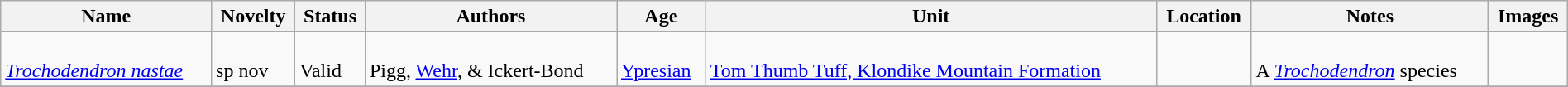<table class="wikitable sortable" align="center" width="100%">
<tr>
<th>Name</th>
<th>Novelty</th>
<th>Status</th>
<th>Authors</th>
<th>Age</th>
<th>Unit</th>
<th>Location</th>
<th>Notes</th>
<th>Images</th>
</tr>
<tr>
<td><br><em><a href='#'>Trochodendron nastae</a></em></td>
<td><br>sp nov</td>
<td><br>Valid</td>
<td><br>Pigg, <a href='#'>Wehr</a>, & Ickert-Bond</td>
<td><br><a href='#'>Ypresian</a></td>
<td><br><a href='#'>Tom Thumb Tuff, Klondike Mountain Formation</a></td>
<td><br></td>
<td><br>A <em><a href='#'>Trochodendron</a></em> species</td>
<td><br></td>
</tr>
<tr>
</tr>
</table>
